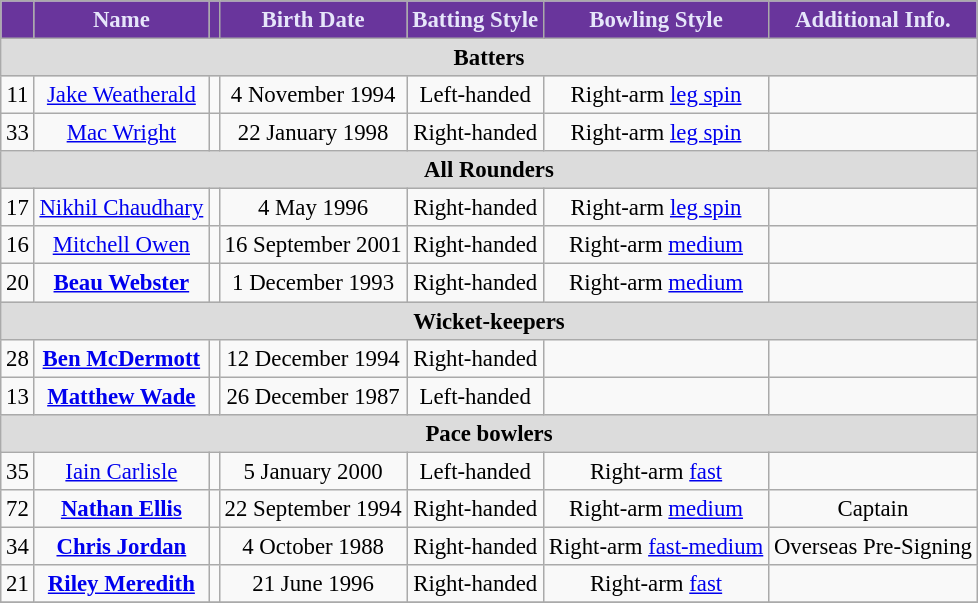<table class="wikitable" style="font-size:95%;">
<tr>
<th style="background:#69359c; color:#e6e6fa;"></th>
<th style="background:#69359c; color:#e6e6fa;">Name</th>
<th style="background:#69359c; color:#e6e6fa;"></th>
<th style="background:#69359c; color:#e6e6fa;">Birth Date</th>
<th style="background:#69359c; color:#e6e6fa;">Batting Style</th>
<th style="background:#69359c; color:#e6e6fa;">Bowling Style</th>
<th style="background:#69359c; color:#e6e6fa;">Additional Info.</th>
</tr>
<tr>
<th colspan="7"  style="background:#dcdcdc; text-align:center;">Batters</th>
</tr>
<tr style="text-align:center">
<td>11</td>
<td><a href='#'>Jake Weatherald</a></td>
<td></td>
<td>4 November 1994</td>
<td>Left-handed</td>
<td>Right-arm <a href='#'>leg spin</a></td>
<td></td>
</tr>
<tr style="text-align:center">
<td>33</td>
<td><a href='#'>Mac Wright</a></td>
<td></td>
<td>22 January 1998</td>
<td>Right-handed</td>
<td>Right-arm <a href='#'>leg spin</a></td>
<td></td>
</tr>
<tr>
<th colspan="7"  style="background:#dcdcdc; text-align:center;">All Rounders</th>
</tr>
<tr style="text-align:center">
<td>17</td>
<td><a href='#'>Nikhil Chaudhary</a></td>
<td></td>
<td>4 May 1996</td>
<td>Right-handed</td>
<td>Right-arm <a href='#'>leg spin</a></td>
<td></td>
</tr>
<tr style="text-align:center">
<td>16</td>
<td><a href='#'>Mitchell Owen</a></td>
<td></td>
<td>16 September 2001</td>
<td>Right-handed</td>
<td>Right-arm <a href='#'>medium</a></td>
<td></td>
</tr>
<tr style="text-align:center">
<td>20</td>
<td><strong><a href='#'>Beau Webster</a></strong></td>
<td></td>
<td>1 December 1993</td>
<td>Right-handed</td>
<td>Right-arm <a href='#'>medium</a></td>
<td></td>
</tr>
<tr>
<th colspan="7"  style="background:#dcdcdc; text-align:center;">Wicket-keepers</th>
</tr>
<tr style="text-align:center">
<td>28</td>
<td><strong><a href='#'>Ben McDermott</a></strong></td>
<td></td>
<td>12 December 1994</td>
<td>Right-handed</td>
<td></td>
<td></td>
</tr>
<tr style="text-align:center">
<td>13</td>
<td><strong><a href='#'>Matthew Wade</a></strong></td>
<td></td>
<td>26 December 1987</td>
<td>Left-handed</td>
<td></td>
<td></td>
</tr>
<tr>
<th colspan="7"  style="background:#dcdcdc; text-align:center;">Pace bowlers</th>
</tr>
<tr style="text-align:center">
<td>35</td>
<td><a href='#'>Iain Carlisle</a></td>
<td></td>
<td>5 January 2000</td>
<td>Left-handed</td>
<td>Right-arm <a href='#'>fast</a></td>
<td></td>
</tr>
<tr style="text-align:center">
<td>72</td>
<td><strong><a href='#'>Nathan Ellis</a></strong></td>
<td></td>
<td>22 September 1994</td>
<td>Right-handed</td>
<td>Right-arm <a href='#'>medium</a></td>
<td>Captain</td>
</tr>
<tr style="text-align:center">
<td>34</td>
<td><strong><a href='#'>Chris Jordan</a></strong></td>
<td></td>
<td>4 October 1988</td>
<td>Right-handed</td>
<td>Right-arm <a href='#'>fast-medium</a></td>
<td>Overseas Pre-Signing</td>
</tr>
<tr style="text-align:center">
<td>21</td>
<td><strong><a href='#'>Riley Meredith</a></strong></td>
<td></td>
<td>21 June 1996</td>
<td>Right-handed</td>
<td>Right-arm <a href='#'>fast</a></td>
<td></td>
</tr>
<tr>
</tr>
</table>
